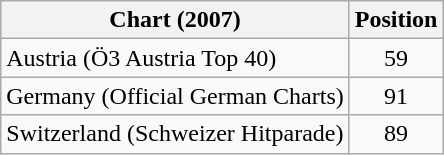<table class="wikitable sortable">
<tr>
<th>Chart (2007)</th>
<th>Position</th>
</tr>
<tr>
<td>Austria (Ö3 Austria Top 40)</td>
<td style="text-align:center;">59</td>
</tr>
<tr>
<td>Germany (Official German Charts)</td>
<td style="text-align:center;">91</td>
</tr>
<tr>
<td>Switzerland (Schweizer Hitparade)</td>
<td style="text-align:center;">89</td>
</tr>
</table>
